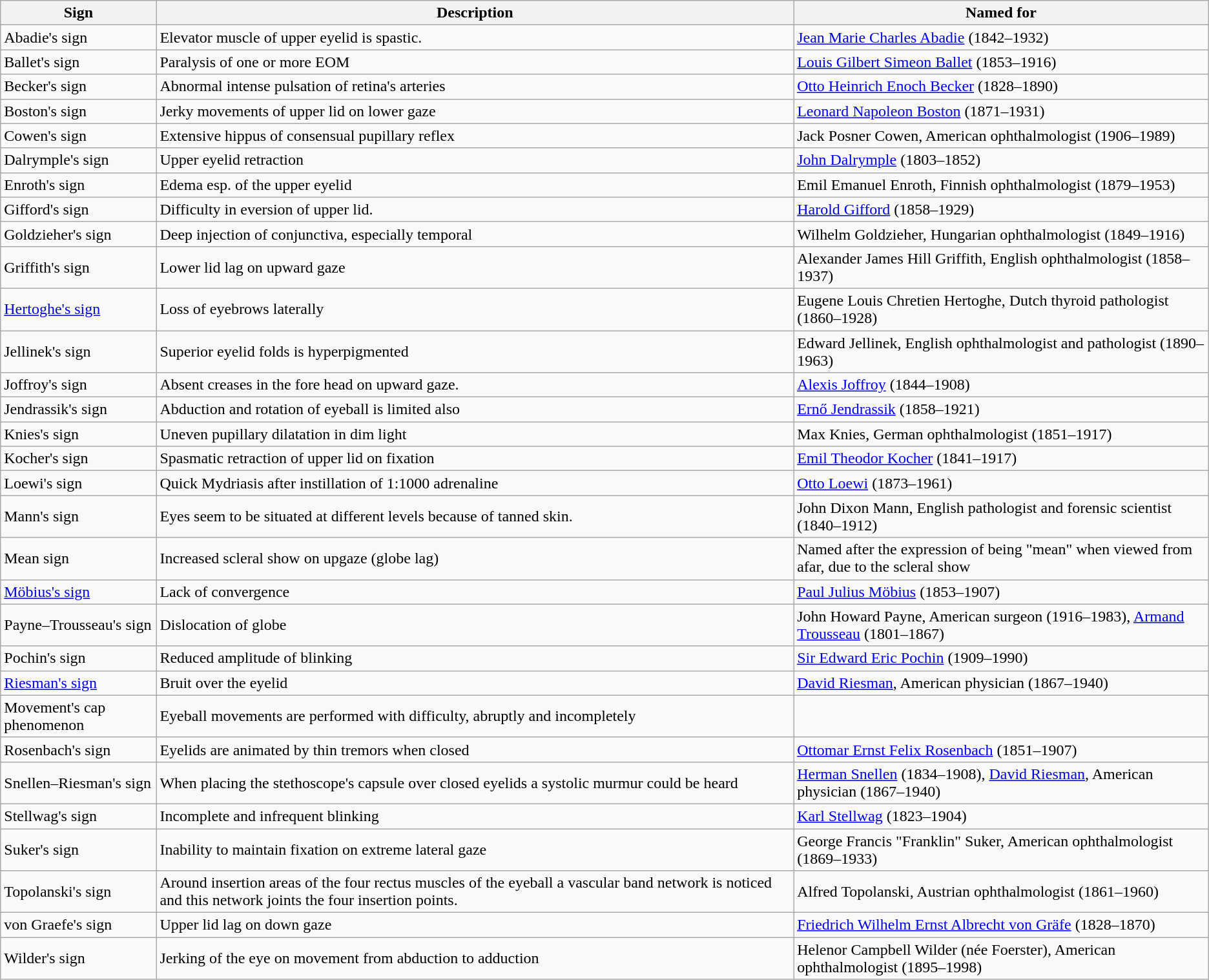<table class="wikitable">
<tr>
<th>Sign</th>
<th>Description</th>
<th>Named for</th>
</tr>
<tr>
<td>Abadie's sign</td>
<td>Elevator muscle of upper eyelid is spastic.</td>
<td><a href='#'>Jean Marie Charles Abadie</a> (1842–1932)</td>
</tr>
<tr>
<td>Ballet's sign</td>
<td>Paralysis of one or more EOM</td>
<td><a href='#'>Louis Gilbert Simeon Ballet</a> (1853–1916)</td>
</tr>
<tr>
<td>Becker's sign</td>
<td>Abnormal intense pulsation of retina's arteries</td>
<td><a href='#'>Otto Heinrich Enoch Becker</a> (1828–1890)</td>
</tr>
<tr>
<td>Boston's sign</td>
<td>Jerky movements of upper lid on lower gaze</td>
<td><a href='#'>Leonard Napoleon Boston</a> (1871–1931)</td>
</tr>
<tr>
<td>Cowen's sign</td>
<td>Extensive hippus of consensual pupillary reflex</td>
<td>Jack Posner Cowen, American ophthalmologist (1906–1989)</td>
</tr>
<tr>
<td>Dalrymple's sign</td>
<td>Upper eyelid retraction</td>
<td><a href='#'>John Dalrymple</a> (1803–1852)</td>
</tr>
<tr>
<td>Enroth's sign</td>
<td>Edema esp. of the upper eyelid</td>
<td>Emil Emanuel Enroth, Finnish ophthalmologist (1879–1953)</td>
</tr>
<tr>
<td>Gifford's sign</td>
<td>Difficulty in eversion of upper lid.</td>
<td><a href='#'>Harold Gifford</a> (1858–1929)</td>
</tr>
<tr>
<td>Goldzieher's sign</td>
<td>Deep injection of conjunctiva, especially temporal</td>
<td>Wilhelm Goldzieher, Hungarian ophthalmologist (1849–1916)</td>
</tr>
<tr>
<td>Griffith's sign</td>
<td>Lower lid lag on upward gaze</td>
<td>Alexander James Hill Griffith, English ophthalmologist (1858–1937)</td>
</tr>
<tr>
<td><a href='#'>Hertoghe's sign</a></td>
<td>Loss of eyebrows laterally</td>
<td>Eugene Louis Chretien Hertoghe, Dutch thyroid pathologist (1860–1928)</td>
</tr>
<tr>
<td>Jellinek's sign</td>
<td>Superior eyelid folds is hyperpigmented</td>
<td>Edward Jellinek, English ophthalmologist and pathologist (1890–1963)</td>
</tr>
<tr>
<td>Joffroy's sign</td>
<td>Absent creases in the fore head on upward gaze.</td>
<td><a href='#'>Alexis Joffroy</a> (1844–1908)</td>
</tr>
<tr>
<td>Jendrassik's sign</td>
<td>Abduction and rotation of eyeball is limited also</td>
<td><a href='#'>Ernő Jendrassik</a> (1858–1921)</td>
</tr>
<tr>
<td>Knies's sign</td>
<td>Uneven pupillary dilatation in dim light</td>
<td>Max Knies, German ophthalmologist (1851–1917)</td>
</tr>
<tr>
<td>Kocher's sign</td>
<td>Spasmatic retraction of upper lid on fixation</td>
<td><a href='#'>Emil Theodor Kocher</a> (1841–1917)</td>
</tr>
<tr>
<td>Loewi's sign</td>
<td>Quick Mydriasis  after instillation of 1:1000 adrenaline</td>
<td><a href='#'>Otto Loewi</a> (1873–1961)</td>
</tr>
<tr>
<td>Mann's sign</td>
<td>Eyes seem to be situated at different levels because of tanned skin.</td>
<td>John Dixon Mann, English pathologist and forensic scientist (1840–1912)</td>
</tr>
<tr>
<td>Mean sign</td>
<td>Increased scleral show on upgaze (globe lag)</td>
<td>Named after the expression of being "mean" when viewed from afar, due to the scleral show</td>
</tr>
<tr>
<td><a href='#'>Möbius's sign</a></td>
<td>Lack of convergence</td>
<td><a href='#'>Paul Julius Möbius</a> (1853–1907)</td>
</tr>
<tr>
<td>Payne–Trousseau's sign</td>
<td>Dislocation of globe</td>
<td>John Howard Payne, American surgeon (1916–1983), <a href='#'>Armand Trousseau</a> (1801–1867)</td>
</tr>
<tr>
<td>Pochin's sign</td>
<td>Reduced amplitude of blinking</td>
<td><a href='#'>Sir Edward Eric Pochin</a> (1909–1990)</td>
</tr>
<tr>
<td><a href='#'>Riesman's sign</a></td>
<td>Bruit over the eyelid</td>
<td><a href='#'>David Riesman</a>, American physician (1867–1940)</td>
</tr>
<tr>
<td>Movement's cap phenomenon</td>
<td>Eyeball movements are performed with difficulty, abruptly and incompletely</td>
<td></td>
</tr>
<tr>
<td>Rosenbach's sign</td>
<td>Eyelids are animated by thin tremors when closed</td>
<td><a href='#'>Ottomar Ernst Felix Rosenbach</a> (1851–1907)</td>
</tr>
<tr>
<td>Snellen–Riesman's sign</td>
<td>When placing the stethoscope's capsule over closed eyelids a systolic murmur could be heard</td>
<td><a href='#'>Herman Snellen</a> (1834–1908), <a href='#'>David Riesman</a>, American physician (1867–1940)</td>
</tr>
<tr>
<td>Stellwag's sign</td>
<td>Incomplete and infrequent blinking</td>
<td><a href='#'>Karl Stellwag</a> (1823–1904)</td>
</tr>
<tr>
<td>Suker's sign</td>
<td>Inability to maintain fixation on extreme lateral gaze</td>
<td>George Francis "Franklin" Suker, American ophthalmologist (1869–1933)</td>
</tr>
<tr>
<td>Topolanski's sign</td>
<td>Around insertion areas of the four rectus muscles of the eyeball a vascular band network is noticed and this network joints the four insertion points.</td>
<td>Alfred Topolanski, Austrian ophthalmologist (1861–1960)</td>
</tr>
<tr>
<td>von Graefe's sign</td>
<td>Upper lid lag on down gaze</td>
<td><a href='#'>Friedrich Wilhelm Ernst Albrecht von Gräfe</a> (1828–1870)</td>
</tr>
<tr>
<td>Wilder's sign</td>
<td>Jerking of the eye on movement from abduction to adduction</td>
<td>Helenor Campbell Wilder (née Foerster), American ophthalmologist (1895–1998)</td>
</tr>
</table>
